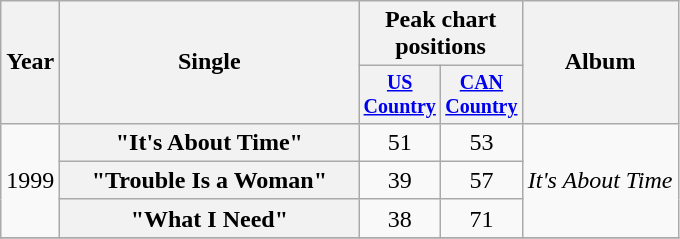<table class="wikitable plainrowheaders" style="text-align:center;">
<tr>
<th rowspan="2">Year</th>
<th rowspan="2" style="width:12em;">Single</th>
<th colspan="2">Peak chart<br>positions</th>
<th rowspan="2">Album</th>
</tr>
<tr style="font-size:smaller;">
<th width="45"><a href='#'>US Country</a><br></th>
<th width="45"><a href='#'>CAN Country</a><br></th>
</tr>
<tr>
<td rowspan="3">1999</td>
<th scope="row">"It's About Time"</th>
<td>51</td>
<td>53</td>
<td align="left" rowspan="3"><em>It's About Time</em></td>
</tr>
<tr>
<th scope="row">"Trouble Is a Woman"</th>
<td>39</td>
<td>57</td>
</tr>
<tr>
<th scope="row">"What I Need"</th>
<td>38</td>
<td>71</td>
</tr>
<tr>
</tr>
</table>
